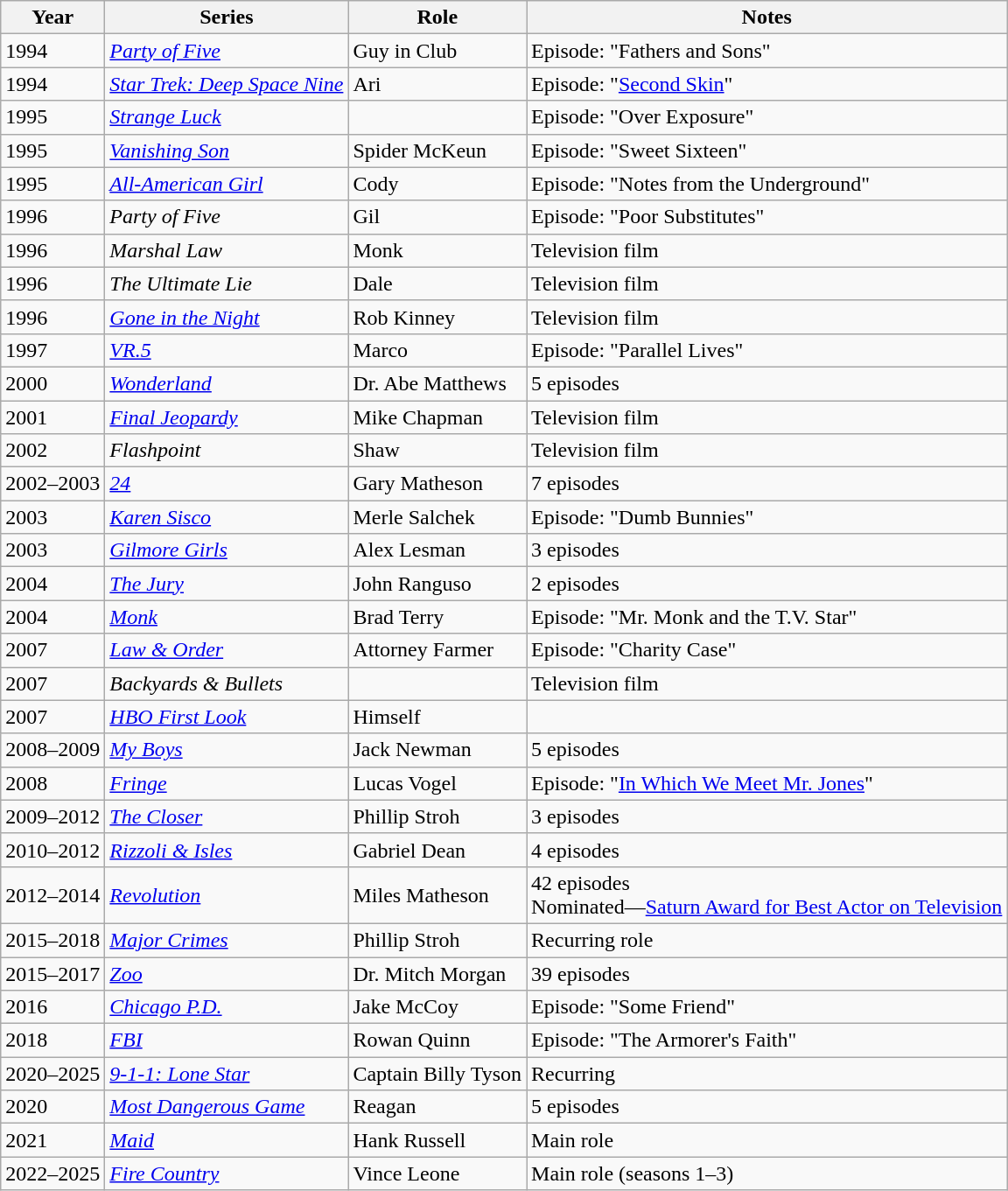<table class="wikitable sortable">
<tr>
<th>Year</th>
<th>Series</th>
<th>Role</th>
<th>Notes</th>
</tr>
<tr>
<td>1994</td>
<td><em><a href='#'>Party of Five</a></em></td>
<td>Guy in Club</td>
<td>Episode: "Fathers and Sons"</td>
</tr>
<tr>
<td>1994</td>
<td><em><a href='#'>Star Trek: Deep Space Nine</a></em></td>
<td>Ari</td>
<td>Episode: "<a href='#'>Second Skin</a>"</td>
</tr>
<tr>
<td>1995</td>
<td><em><a href='#'>Strange Luck</a></em></td>
<td></td>
<td>Episode: "Over Exposure"</td>
</tr>
<tr>
<td>1995</td>
<td><em><a href='#'>Vanishing Son</a></em></td>
<td>Spider McKeun</td>
<td>Episode: "Sweet Sixteen"</td>
</tr>
<tr>
<td>1995</td>
<td><em><a href='#'>All-American Girl</a></em></td>
<td>Cody</td>
<td>Episode: "Notes from the Underground"</td>
</tr>
<tr>
<td>1996</td>
<td><em>Party of Five</em></td>
<td>Gil</td>
<td>Episode: "Poor Substitutes"</td>
</tr>
<tr>
<td>1996</td>
<td><em>Marshal Law</em></td>
<td>Monk</td>
<td>Television film</td>
</tr>
<tr>
<td>1996</td>
<td><em>The Ultimate Lie</em></td>
<td>Dale</td>
<td>Television film</td>
</tr>
<tr>
<td>1996</td>
<td><em><a href='#'>Gone in the Night</a></em></td>
<td>Rob Kinney</td>
<td>Television film</td>
</tr>
<tr>
<td>1997</td>
<td><em><a href='#'>VR.5</a></em></td>
<td>Marco</td>
<td>Episode: "Parallel Lives"</td>
</tr>
<tr>
<td>2000</td>
<td><em><a href='#'>Wonderland</a></em></td>
<td>Dr. Abe Matthews</td>
<td>5 episodes</td>
</tr>
<tr>
<td>2001</td>
<td><em><a href='#'>Final Jeopardy</a></em></td>
<td>Mike Chapman</td>
<td>Television film</td>
</tr>
<tr>
<td>2002</td>
<td><em>Flashpoint</em></td>
<td>Shaw</td>
<td>Television film</td>
</tr>
<tr>
<td>2002–2003</td>
<td><em><a href='#'>24</a></em></td>
<td>Gary Matheson</td>
<td>7 episodes</td>
</tr>
<tr>
<td>2003</td>
<td><em><a href='#'>Karen Sisco</a></em></td>
<td>Merle Salchek</td>
<td>Episode: "Dumb Bunnies"</td>
</tr>
<tr>
<td>2003</td>
<td><em><a href='#'>Gilmore Girls</a></em></td>
<td>Alex Lesman</td>
<td>3 episodes</td>
</tr>
<tr>
<td>2004</td>
<td><em><a href='#'>The Jury</a></em></td>
<td>John Ranguso</td>
<td>2 episodes</td>
</tr>
<tr>
<td>2004</td>
<td><em><a href='#'>Monk</a></em></td>
<td>Brad Terry</td>
<td>Episode: "Mr. Monk and the T.V. Star"</td>
</tr>
<tr>
<td>2007</td>
<td><em><a href='#'>Law & Order</a></em></td>
<td>Attorney Farmer</td>
<td>Episode: "Charity Case"</td>
</tr>
<tr>
<td>2007</td>
<td><em>Backyards & Bullets</em></td>
<td></td>
<td>Television film</td>
</tr>
<tr>
<td>2007</td>
<td><em><a href='#'>HBO First Look</a></em></td>
<td>Himself</td>
<td></td>
</tr>
<tr>
<td>2008–2009</td>
<td><em><a href='#'>My Boys</a></em></td>
<td>Jack Newman</td>
<td>5 episodes</td>
</tr>
<tr>
<td>2008</td>
<td><em><a href='#'>Fringe</a></em></td>
<td>Lucas Vogel</td>
<td>Episode: "<a href='#'>In Which We Meet Mr. Jones</a>"</td>
</tr>
<tr>
<td>2009–2012</td>
<td><em><a href='#'>The Closer</a></em></td>
<td>Phillip Stroh</td>
<td>3 episodes</td>
</tr>
<tr>
<td>2010–2012</td>
<td><em><a href='#'>Rizzoli & Isles</a></em></td>
<td>Gabriel Dean</td>
<td>4 episodes</td>
</tr>
<tr>
<td>2012–2014</td>
<td><em><a href='#'>Revolution</a></em></td>
<td>Miles Matheson</td>
<td>42 episodes<br>Nominated—<a href='#'>Saturn Award for Best Actor on Television</a></td>
</tr>
<tr>
<td>2015–2018</td>
<td><em><a href='#'>Major Crimes</a></em></td>
<td>Phillip Stroh</td>
<td>Recurring role</td>
</tr>
<tr>
<td>2015–2017</td>
<td><em><a href='#'>Zoo</a></em></td>
<td>Dr. Mitch Morgan</td>
<td>39 episodes</td>
</tr>
<tr>
<td>2016</td>
<td><em><a href='#'>Chicago P.D.</a></em></td>
<td>Jake McCoy</td>
<td>Episode: "Some Friend"</td>
</tr>
<tr>
<td>2018</td>
<td><em><a href='#'>FBI</a></em></td>
<td>Rowan Quinn</td>
<td>Episode: "The Armorer's Faith"</td>
</tr>
<tr>
<td>2020–2025</td>
<td><em><a href='#'>9-1-1: Lone Star</a></em></td>
<td>Captain Billy Tyson</td>
<td>Recurring</td>
</tr>
<tr>
<td>2020</td>
<td><em><a href='#'>Most Dangerous Game</a></em></td>
<td>Reagan</td>
<td>5 episodes</td>
</tr>
<tr>
<td>2021</td>
<td><em><a href='#'>Maid</a></em></td>
<td>Hank Russell</td>
<td>Main role</td>
</tr>
<tr>
<td>2022–2025</td>
<td><em><a href='#'>Fire Country</a></em></td>
<td>Vince Leone</td>
<td>Main role (seasons 1–3)</td>
</tr>
</table>
